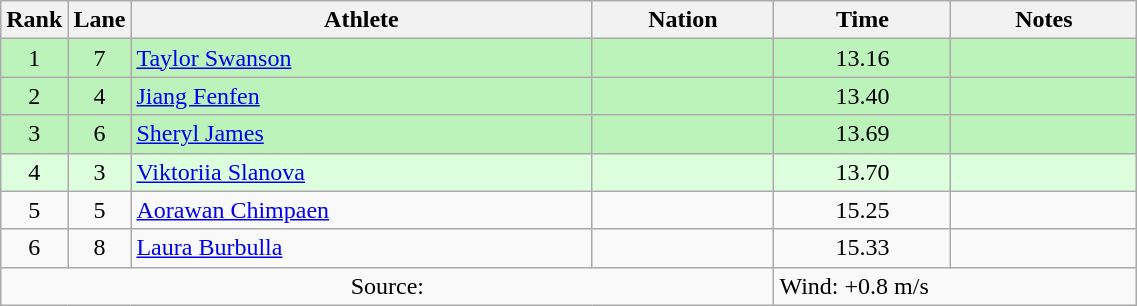<table class="wikitable sortable" style="text-align:center;width: 60%;">
<tr>
<th scope="col" style="width: 10px;">Rank</th>
<th scope="col" style="width: 10px;">Lane</th>
<th scope="col">Athlete</th>
<th scope="col">Nation</th>
<th scope="col">Time</th>
<th scope="col">Notes</th>
</tr>
<tr bgcolor=bbf3bb>
<td>1</td>
<td>7</td>
<td align=left><a href='#'>Taylor Swanson</a></td>
<td align=left></td>
<td>13.16</td>
<td></td>
</tr>
<tr bgcolor=bbf3bb>
<td>2</td>
<td>4</td>
<td align=left><a href='#'>Jiang Fenfen</a></td>
<td align=left></td>
<td>13.40</td>
<td></td>
</tr>
<tr bgcolor=bbf3bb>
<td>3</td>
<td>6</td>
<td align=left><a href='#'>Sheryl James</a></td>
<td align=left></td>
<td>13.69</td>
<td></td>
</tr>
<tr bgcolor=ddffdd>
<td>4</td>
<td>3</td>
<td align=left><a href='#'>Viktoriia Slanova</a></td>
<td align=left></td>
<td>13.70</td>
<td></td>
</tr>
<tr>
<td>5</td>
<td>5</td>
<td align=left><a href='#'>Aorawan Chimpaen</a></td>
<td align=left></td>
<td>15.25</td>
<td></td>
</tr>
<tr>
<td>6</td>
<td>8</td>
<td align=left><a href='#'>Laura Burbulla</a></td>
<td align=left></td>
<td>15.33</td>
<td></td>
</tr>
<tr class="sortbottom">
<td colspan="4">Source:</td>
<td colspan="2" style="text-align:left;">Wind: +0.8 m/s</td>
</tr>
</table>
